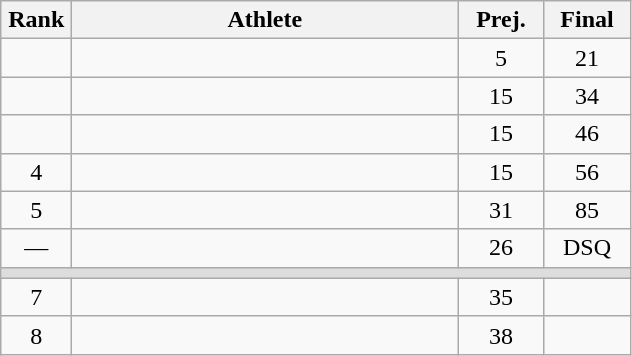<table class=wikitable style="text-align:center">
<tr>
<th width=40>Rank</th>
<th width=250>Athlete</th>
<th width=50>Prej.</th>
<th width=50>Final</th>
</tr>
<tr>
<td></td>
<td align=left></td>
<td>5</td>
<td>21</td>
</tr>
<tr>
<td></td>
<td align=left></td>
<td>15</td>
<td>34</td>
</tr>
<tr>
<td></td>
<td align=left></td>
<td>15</td>
<td>46</td>
</tr>
<tr>
<td>4</td>
<td align=left></td>
<td>15</td>
<td>56</td>
</tr>
<tr>
<td>5</td>
<td align=left></td>
<td>31</td>
<td>85</td>
</tr>
<tr>
<td>—</td>
<td align=left></td>
<td>26</td>
<td>DSQ</td>
</tr>
<tr bgcolor=#DDDDDD>
<td colspan=4></td>
</tr>
<tr>
<td>7</td>
<td align=left></td>
<td>35</td>
<td></td>
</tr>
<tr>
<td>8</td>
<td align=left></td>
<td>38</td>
<td></td>
</tr>
</table>
